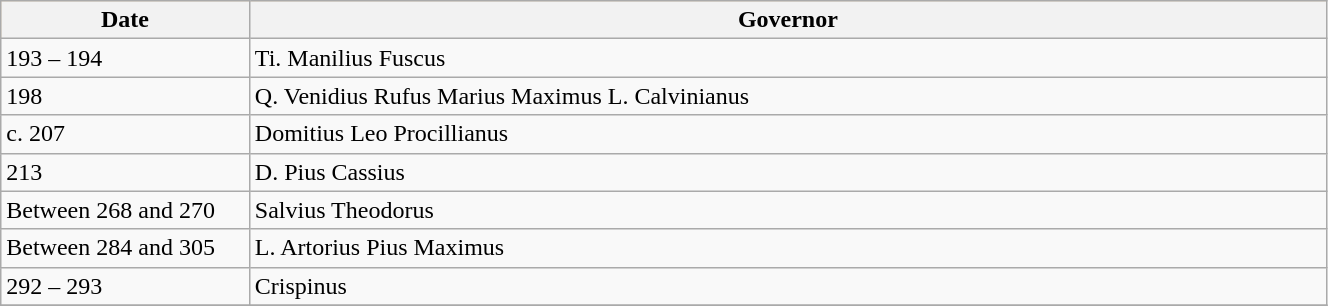<table class="wikitable"  width="70%">
<tr bgcolor="#FFDEAD">
<th width="9%">Date</th>
<th width="39%">Governor</th>
</tr>
<tr>
<td>193 – 194</td>
<td>Ti. Manilius Fuscus</td>
</tr>
<tr>
<td>198</td>
<td>Q. Venidius Rufus Marius Maximus L. Calvinianus</td>
</tr>
<tr>
<td>c. 207</td>
<td>Domitius Leo Procillianus</td>
</tr>
<tr>
<td>213</td>
<td>D. Pius Cassius</td>
</tr>
<tr>
<td>Between 268 and 270</td>
<td>Salvius Theodorus</td>
</tr>
<tr>
<td>Between 284 and 305</td>
<td>L. Artorius Pius Maximus</td>
</tr>
<tr>
<td>292 – 293</td>
<td>Crispinus</td>
</tr>
<tr>
</tr>
</table>
